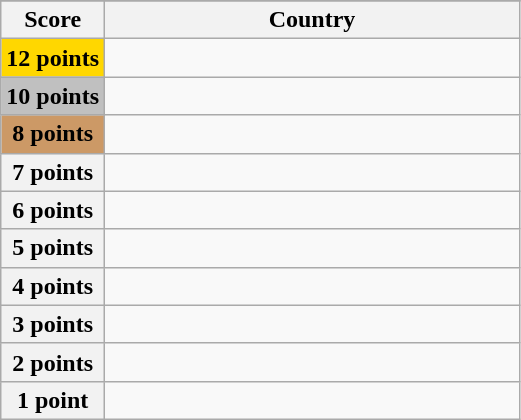<table class="wikitable">
<tr>
</tr>
<tr>
<th scope="col" width="20%">Score</th>
<th scope="col">Country</th>
</tr>
<tr>
<th scope="row" style="background:gold">12 points</th>
<td></td>
</tr>
<tr>
<th scope="row" style="background:silver">10 points</th>
<td></td>
</tr>
<tr>
<th scope="row" style="background:#CC9966">8 points</th>
<td></td>
</tr>
<tr>
<th scope="row">7 points</th>
<td></td>
</tr>
<tr>
<th scope="row">6 points</th>
<td></td>
</tr>
<tr>
<th scope="row">5 points</th>
<td></td>
</tr>
<tr>
<th scope="row">4 points</th>
<td></td>
</tr>
<tr>
<th scope="row">3 points</th>
<td></td>
</tr>
<tr>
<th scope="row">2 points</th>
<td></td>
</tr>
<tr>
<th scope="row">1 point</th>
<td></td>
</tr>
</table>
